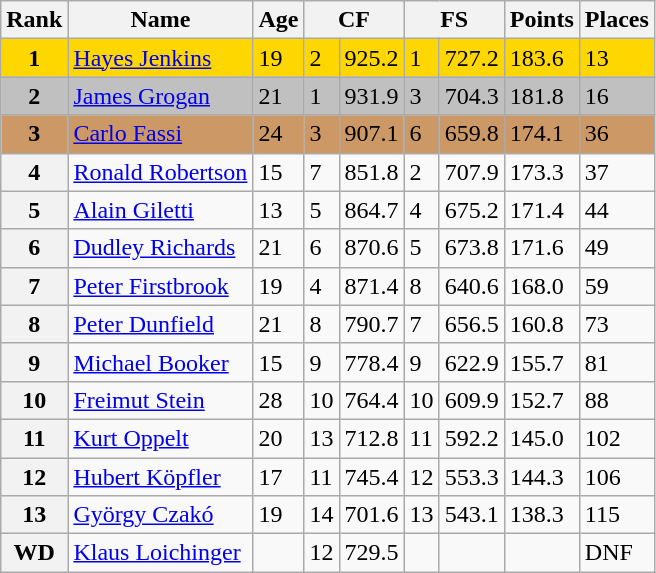<table class="wikitable">
<tr>
<th>Rank</th>
<th>Name</th>
<th>Age</th>
<th colspan=2>CF</th>
<th colspan=2>FS</th>
<th>Points</th>
<th>Places</th>
</tr>
<tr bgcolor=gold>
<td align=center><strong>1</strong></td>
<td> <a href='#'>Hayes Jenkins</a></td>
<td>19</td>
<td>2</td>
<td>925.2</td>
<td>1</td>
<td>727.2</td>
<td>183.6</td>
<td>13</td>
</tr>
<tr bgcolor=silver>
<td align=center><strong>2</strong></td>
<td> <a href='#'>James Grogan</a></td>
<td>21</td>
<td>1</td>
<td>931.9</td>
<td>3</td>
<td>704.3</td>
<td>181.8</td>
<td>16</td>
</tr>
<tr bgcolor=cc9966>
<td align=center><strong>3</strong></td>
<td> <a href='#'>Carlo Fassi</a></td>
<td>24</td>
<td>3</td>
<td>907.1</td>
<td>6</td>
<td>659.8</td>
<td>174.1</td>
<td>36</td>
</tr>
<tr>
<th>4</th>
<td> <a href='#'>Ronald Robertson</a></td>
<td>15</td>
<td>7</td>
<td>851.8</td>
<td>2</td>
<td>707.9</td>
<td>173.3</td>
<td>37</td>
</tr>
<tr>
<th>5</th>
<td> <a href='#'>Alain Giletti</a></td>
<td>13</td>
<td>5</td>
<td>864.7</td>
<td>4</td>
<td>675.2</td>
<td>171.4</td>
<td>44</td>
</tr>
<tr>
<th>6</th>
<td> <a href='#'>Dudley Richards</a></td>
<td>21</td>
<td>6</td>
<td>870.6</td>
<td>5</td>
<td>673.8</td>
<td>171.6</td>
<td>49</td>
</tr>
<tr>
<th>7</th>
<td> <a href='#'>Peter Firstbrook</a></td>
<td>19</td>
<td>4</td>
<td>871.4</td>
<td>8</td>
<td>640.6</td>
<td>168.0</td>
<td>59</td>
</tr>
<tr>
<th>8</th>
<td> <a href='#'>Peter Dunfield</a></td>
<td>21</td>
<td>8</td>
<td>790.7</td>
<td>7</td>
<td>656.5</td>
<td>160.8</td>
<td>73</td>
</tr>
<tr>
<th>9</th>
<td> <a href='#'>Michael Booker</a></td>
<td>15</td>
<td>9</td>
<td>778.4</td>
<td>9</td>
<td>622.9</td>
<td>155.7</td>
<td>81</td>
</tr>
<tr>
<th>10</th>
<td> <a href='#'>Freimut Stein</a></td>
<td>28</td>
<td>10</td>
<td>764.4</td>
<td>10</td>
<td>609.9</td>
<td>152.7</td>
<td>88</td>
</tr>
<tr>
<th>11</th>
<td> <a href='#'>Kurt Oppelt</a></td>
<td>20</td>
<td>13</td>
<td>712.8</td>
<td>11</td>
<td>592.2</td>
<td>145.0</td>
<td>102</td>
</tr>
<tr>
<th>12</th>
<td> <a href='#'>Hubert Köpfler</a></td>
<td>17</td>
<td>11</td>
<td>745.4</td>
<td>12</td>
<td>553.3</td>
<td>144.3</td>
<td>106</td>
</tr>
<tr>
<th>13</th>
<td> <a href='#'>György Czakó</a></td>
<td>19</td>
<td>14</td>
<td>701.6</td>
<td>13</td>
<td>543.1</td>
<td>138.3</td>
<td>115</td>
</tr>
<tr>
<th>WD</th>
<td> <a href='#'>Klaus Loichinger</a></td>
<td></td>
<td>12</td>
<td>729.5</td>
<td></td>
<td></td>
<td></td>
<td>DNF</td>
</tr>
</table>
